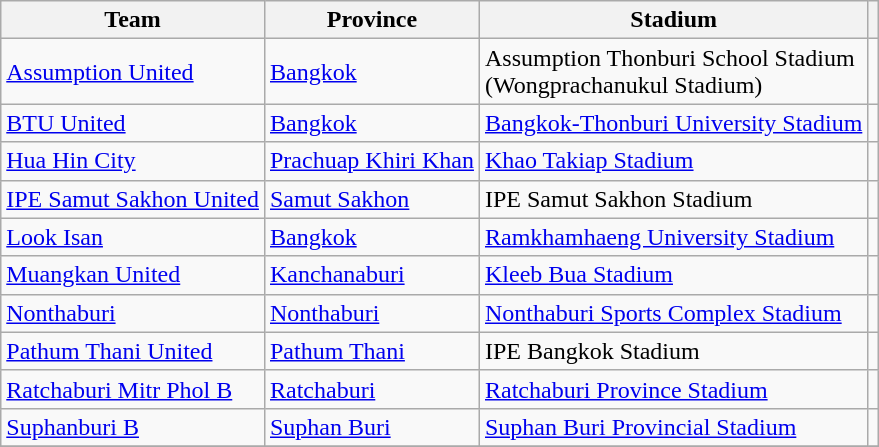<table class="wikitable sortable">
<tr>
<th>Team</th>
<th>Province</th>
<th>Stadium</th>
<th class="unsortable"></th>
</tr>
<tr>
<td><a href='#'>Assumption United</a></td>
<td><a href='#'>Bangkok</a></td>
<td>Assumption Thonburi School Stadium<br>(Wongprachanukul Stadium)</td>
<td></td>
</tr>
<tr>
<td><a href='#'>BTU United</a></td>
<td><a href='#'>Bangkok</a></td>
<td><a href='#'>Bangkok-Thonburi University Stadium</a></td>
<td></td>
</tr>
<tr>
<td><a href='#'>Hua Hin City</a></td>
<td><a href='#'>Prachuap Khiri Khan</a></td>
<td><a href='#'>Khao Takiap Stadium</a></td>
<td></td>
</tr>
<tr>
<td><a href='#'>IPE Samut Sakhon United</a></td>
<td><a href='#'>Samut Sakhon</a></td>
<td>IPE Samut Sakhon Stadium</td>
<td></td>
</tr>
<tr>
<td><a href='#'>Look Isan</a></td>
<td><a href='#'>Bangkok</a></td>
<td><a href='#'>Ramkhamhaeng University Stadium</a></td>
<td></td>
</tr>
<tr>
<td><a href='#'>Muangkan United</a></td>
<td><a href='#'>Kanchanaburi</a></td>
<td><a href='#'>Kleeb Bua Stadium</a></td>
<td></td>
</tr>
<tr>
<td><a href='#'>Nonthaburi</a></td>
<td><a href='#'>Nonthaburi</a></td>
<td><a href='#'>Nonthaburi Sports Complex Stadium</a></td>
<td></td>
</tr>
<tr>
<td><a href='#'>Pathum Thani United</a></td>
<td><a href='#'>Pathum Thani</a></td>
<td>IPE Bangkok Stadium</td>
<td></td>
</tr>
<tr>
<td><a href='#'>Ratchaburi Mitr Phol B</a></td>
<td><a href='#'>Ratchaburi</a></td>
<td><a href='#'>Ratchaburi Province Stadium</a></td>
</tr>
<tr>
<td><a href='#'>Suphanburi B</a></td>
<td><a href='#'>Suphan Buri</a></td>
<td><a href='#'>Suphan Buri Provincial Stadium</a></td>
<td></td>
</tr>
<tr>
</tr>
</table>
